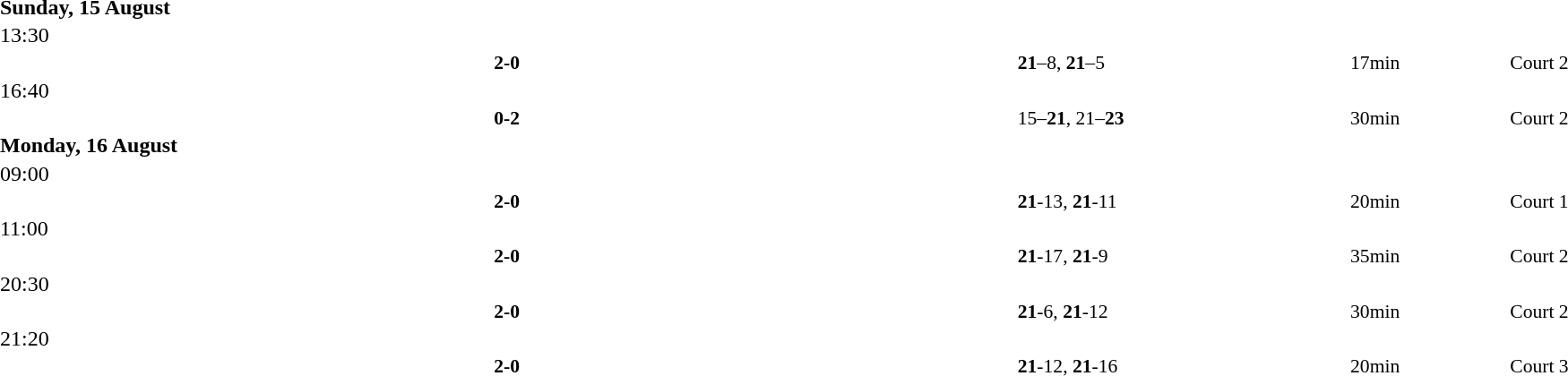<table style="width:100%;" cellspacing="1">
<tr>
<th width=25%></th>
<th width=10%></th>
<th width=25%></th>
</tr>
<tr>
<td><strong>Sunday, 15 August</strong></td>
</tr>
<tr>
<td>13:30</td>
</tr>
<tr style=font-size:90%>
<td align=right><strong></strong></td>
<td align=center><strong> 2-0 </strong></td>
<td></td>
<td><strong>21</strong>–8, <strong>21</strong>–5</td>
<td>17min</td>
<td>Court 2</td>
</tr>
<tr>
<td>16:40</td>
</tr>
<tr style=font-size:90%>
<td align=right></td>
<td align=center><strong> 0-2 </strong></td>
<td><strong></strong></td>
<td>15–<strong>21</strong>, 21–<strong>23</strong></td>
<td>30min</td>
<td>Court 2</td>
</tr>
<tr>
<td><strong>Monday, 16 August</strong></td>
</tr>
<tr>
<td>09:00</td>
</tr>
<tr style=font-size:90%>
<td align=right><strong></strong></td>
<td align=center><strong> 2-0 </strong></td>
<td></td>
<td><strong>21</strong>-13, <strong>21</strong>-11</td>
<td>20min</td>
<td>Court 1</td>
</tr>
<tr>
<td>11:00</td>
</tr>
<tr style=font-size:90%>
<td align=right><strong></strong></td>
<td align=center><strong> 2-0 </strong></td>
<td></td>
<td><strong>21</strong>-17, <strong>21</strong>-9</td>
<td>35min</td>
<td>Court 2</td>
</tr>
<tr>
<td>20:30</td>
</tr>
<tr style=font-size:90%>
<td align=right><strong></strong></td>
<td align=center><strong> 2-0 </strong></td>
<td></td>
<td><strong>21</strong>-6, <strong>21</strong>-12</td>
<td>30min</td>
<td>Court 2</td>
</tr>
<tr>
<td>21:20</td>
</tr>
<tr style=font-size:90%>
<td align=right><strong></strong></td>
<td align=center><strong> 2-0 </strong></td>
<td></td>
<td><strong>21</strong>-12, <strong>21</strong>-16</td>
<td>20min</td>
<td>Court 3</td>
</tr>
</table>
